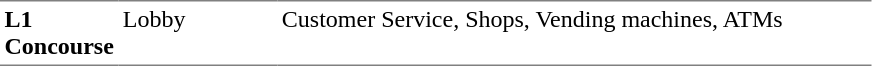<table table border=0 cellspacing=0 cellpadding=3>
<tr>
<td style="border-bottom:solid 1px gray; border-top:solid 1px gray;" valign=top width=50><strong>L1<br>Concourse</strong></td>
<td style="border-bottom:solid 1px gray; border-top:solid 1px gray;" valign=top width=100>Lobby</td>
<td style="border-bottom:solid 1px gray; border-top:solid 1px gray;" valign=top width=390>Customer Service, Shops, Vending machines, ATMs</td>
</tr>
</table>
